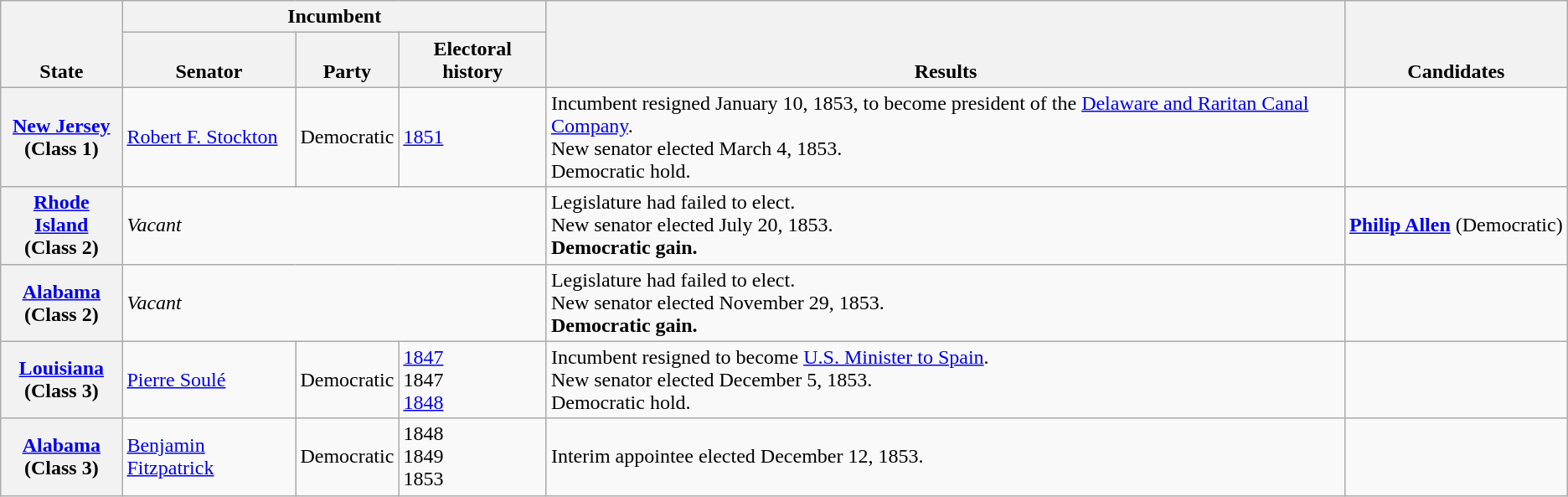<table class=wikitable>
<tr valign=bottom>
<th rowspan=2>State</th>
<th colspan=3>Incumbent</th>
<th rowspan=2>Results</th>
<th rowspan=2>Candidates</th>
</tr>
<tr valign=bottom>
<th>Senator</th>
<th>Party</th>
<th>Electoral history</th>
</tr>
<tr>
<th><a href='#'>New Jersey</a><br>(Class 1)</th>
<td><a href='#'>Robert F. Stockton</a></td>
<td>Democratic</td>
<td><a href='#'>1851</a></td>
<td>Incumbent resigned January 10, 1853, to become president of the <a href='#'>Delaware and Raritan Canal Company</a>.<br>New senator elected March 4, 1853.<br>Democratic hold.</td>
<td nowrap></td>
</tr>
<tr>
<th><a href='#'>Rhode Island</a><br>(Class 2)</th>
<td colspan=3><em>Vacant</em></td>
<td>Legislature had failed to elect.<br>New senator elected July 20, 1853.<br><strong>Democratic gain.</strong></td>
<td nowrap> <strong><a href='#'>Philip Allen</a></strong> (Democratic)<br></td>
</tr>
<tr>
<th><a href='#'>Alabama</a><br>(Class 2)</th>
<td colspan=3><em>Vacant</em></td>
<td>Legislature had failed to elect.<br>New senator elected November 29, 1853.<br><strong>Democratic gain.</strong></td>
<td nowrap></td>
</tr>
<tr>
<th><a href='#'>Louisiana</a><br>(Class 3)</th>
<td><a href='#'>Pierre Soulé</a></td>
<td>Democratic</td>
<td><a href='#'>1847 </a><br>1847 <br><a href='#'>1848</a></td>
<td>Incumbent resigned to become <a href='#'>U.S. Minister to Spain</a>.<br>New senator elected December 5, 1853.<br>Democratic hold.</td>
<td nowrap></td>
</tr>
<tr>
<th><a href='#'>Alabama</a><br>(Class 3)</th>
<td><a href='#'>Benjamin Fitzpatrick</a></td>
<td>Democratic</td>
<td>1848 <br>1849 <br>1853 </td>
<td>Interim appointee elected December 12, 1853.</td>
<td nowrap></td>
</tr>
</table>
